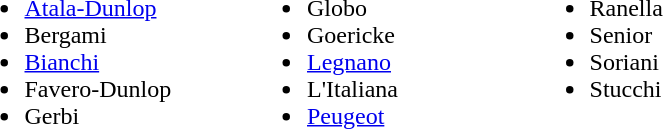<table>
<tr>
<td style="vertical-align:top; width:25%;"><br><ul><li><a href='#'>Atala-Dunlop</a></li><li>Bergami</li><li><a href='#'>Bianchi</a></li><li>Favero-Dunlop</li><li>Gerbi</li></ul></td>
<td style="vertical-align:top; width:25%;"><br><ul><li>Globo</li><li>Goericke</li><li><a href='#'>Legnano</a></li><li>L'Italiana</li><li><a href='#'>Peugeot</a></li></ul></td>
<td style="vertical-align:top; width:25%;"><br><ul><li>Ranella</li><li>Senior</li><li>Soriani</li><li>Stucchi</li></ul></td>
</tr>
</table>
